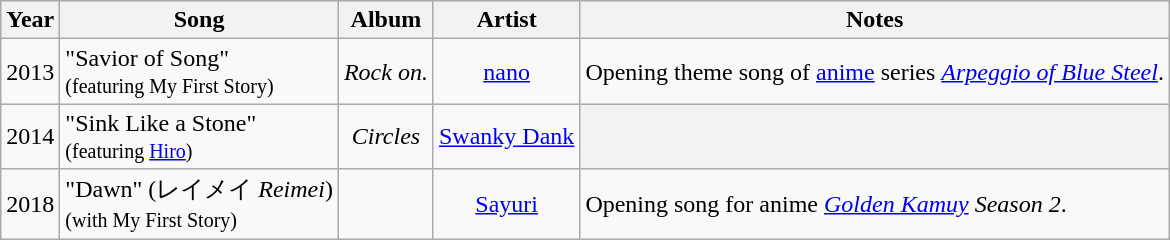<table class="wikitable plainrowheaders">
<tr>
<th>Year</th>
<th>Song</th>
<th>Album</th>
<th>Artist</th>
<th>Notes</th>
</tr>
<tr>
<td>2013</td>
<td>"Savior of Song" <br><small>(featuring My First Story)</small></td>
<td align="center"><em>Rock on.</em></td>
<td align="center"><a href='#'>nano</a></td>
<td>Opening theme song of <a href='#'>anime</a> series <em><a href='#'>Arpeggio of Blue Steel</a></em>.</td>
</tr>
<tr>
<td>2014</td>
<td>"Sink Like a Stone" <br><small>(featuring <a href='#'>Hiro</a>)</small></td>
<td align="center"><em>Circles</em></td>
<td align="center"><a href='#'>Swanky Dank</a></td>
<th></th>
</tr>
<tr>
<td>2018</td>
<td>"Dawn" (レイメイ <em>Reimei</em>)<br><small>(with My First Story)</small></td>
<td></td>
<td align="center"><a href='#'>Sayuri</a></td>
<td>Opening song for anime <em><a href='#'>Golden Kamuy</a> Season 2</em>.</td>
</tr>
</table>
